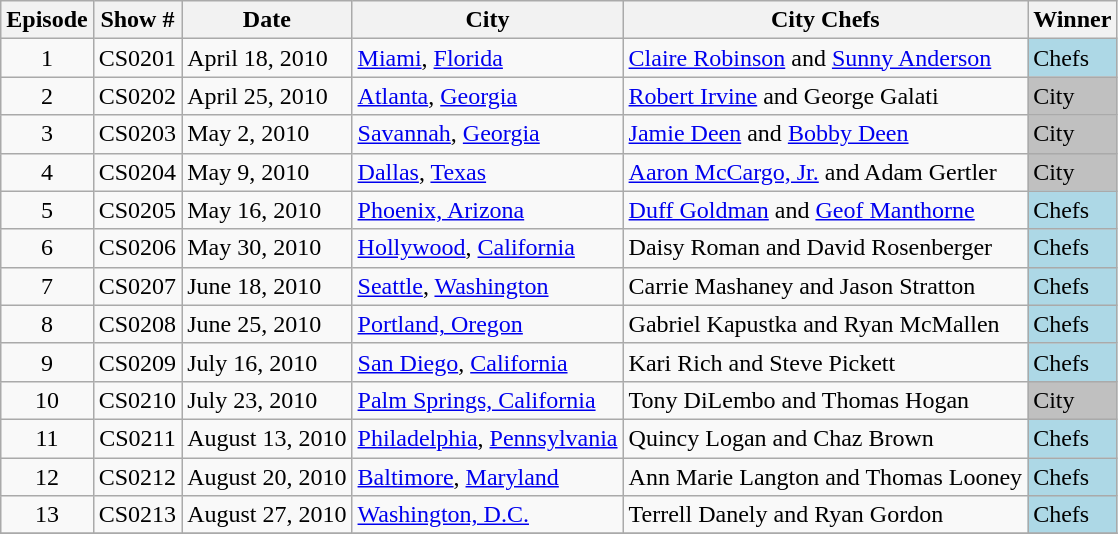<table class="wikitable sortable">
<tr>
<th>Episode</th>
<th>Show #</th>
<th class="unsortable">Date</th>
<th>City</th>
<th class="unsortable">City Chefs</th>
<th>Winner</th>
</tr>
<tr>
<td align="center">1</td>
<td align="center">CS0201</td>
<td>April 18, 2010</td>
<td><a href='#'>Miami</a>, <a href='#'>Florida</a></td>
<td><a href='#'>Claire Robinson</a> and <a href='#'>Sunny Anderson</a></td>
<td bgcolor="lightblue">Chefs</td>
</tr>
<tr>
<td align="center">2</td>
<td align="center">CS0202</td>
<td>April 25, 2010</td>
<td><a href='#'>Atlanta</a>, <a href='#'>Georgia</a></td>
<td><a href='#'>Robert Irvine</a> and George Galati</td>
<td bgcolor="silver">City</td>
</tr>
<tr>
<td align="center">3</td>
<td align="center">CS0203</td>
<td>May 2, 2010</td>
<td><a href='#'>Savannah</a>, <a href='#'>Georgia</a></td>
<td><a href='#'>Jamie Deen</a> and <a href='#'>Bobby Deen</a></td>
<td bgcolor="silver">City</td>
</tr>
<tr>
<td align="center">4</td>
<td align="center">CS0204</td>
<td>May 9, 2010</td>
<td><a href='#'>Dallas</a>, <a href='#'>Texas</a></td>
<td><a href='#'>Aaron McCargo, Jr.</a> and Adam Gertler</td>
<td bgcolor="silver">City</td>
</tr>
<tr>
<td align="center">5</td>
<td align="center">CS0205</td>
<td>May 16, 2010</td>
<td><a href='#'>Phoenix, Arizona</a></td>
<td><a href='#'>Duff Goldman</a> and <a href='#'>Geof Manthorne</a></td>
<td bgcolor="lightblue">Chefs</td>
</tr>
<tr>
<td align="center">6</td>
<td align="center">CS0206</td>
<td>May 30, 2010</td>
<td><a href='#'>Hollywood</a>, <a href='#'>California</a></td>
<td>Daisy Roman and David Rosenberger</td>
<td bgcolor="lightblue">Chefs</td>
</tr>
<tr>
<td align="center">7</td>
<td align="center">CS0207</td>
<td>June 18, 2010</td>
<td><a href='#'>Seattle</a>, <a href='#'>Washington</a></td>
<td>Carrie Mashaney and Jason Stratton</td>
<td bgcolor="lightblue">Chefs</td>
</tr>
<tr>
<td align="center">8</td>
<td align="center">CS0208</td>
<td>June 25, 2010</td>
<td><a href='#'>Portland, Oregon</a></td>
<td>Gabriel Kapustka and Ryan McMallen</td>
<td bgcolor="lightblue">Chefs</td>
</tr>
<tr>
<td align="center">9</td>
<td align="center">CS0209</td>
<td>July 16, 2010</td>
<td><a href='#'>San Diego</a>, <a href='#'>California</a></td>
<td>Kari Rich and Steve Pickett</td>
<td bgcolor="lightblue">Chefs</td>
</tr>
<tr>
<td align="center">10</td>
<td align="center">CS0210</td>
<td>July 23, 2010</td>
<td><a href='#'>Palm Springs, California</a></td>
<td>Tony DiLembo and Thomas Hogan</td>
<td bgcolor="silver">City</td>
</tr>
<tr>
<td align="center">11</td>
<td align="center">CS0211</td>
<td>August 13, 2010</td>
<td><a href='#'>Philadelphia</a>, <a href='#'>Pennsylvania</a></td>
<td>Quincy Logan and Chaz Brown</td>
<td bgcolor="lightblue">Chefs</td>
</tr>
<tr>
<td align="center">12</td>
<td align="center">CS0212</td>
<td>August 20, 2010</td>
<td><a href='#'>Baltimore</a>, <a href='#'>Maryland</a></td>
<td>Ann Marie Langton and Thomas Looney</td>
<td bgcolor="lightblue">Chefs</td>
</tr>
<tr>
<td align="center">13</td>
<td align="center">CS0213</td>
<td>August 27, 2010</td>
<td><a href='#'>Washington, D.C.</a></td>
<td>Terrell Danely and Ryan Gordon</td>
<td bgcolor="lightblue">Chefs</td>
</tr>
<tr>
</tr>
</table>
